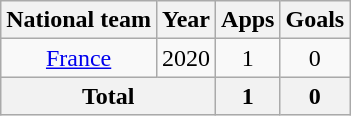<table class="wikitable" style="text-align: center;">
<tr>
<th>National team</th>
<th>Year</th>
<th>Apps</th>
<th>Goals</th>
</tr>
<tr>
<td rowspan=1><a href='#'>France</a></td>
<td>2020</td>
<td>1</td>
<td>0</td>
</tr>
<tr>
<th colspan=2>Total</th>
<th>1</th>
<th>0</th>
</tr>
</table>
